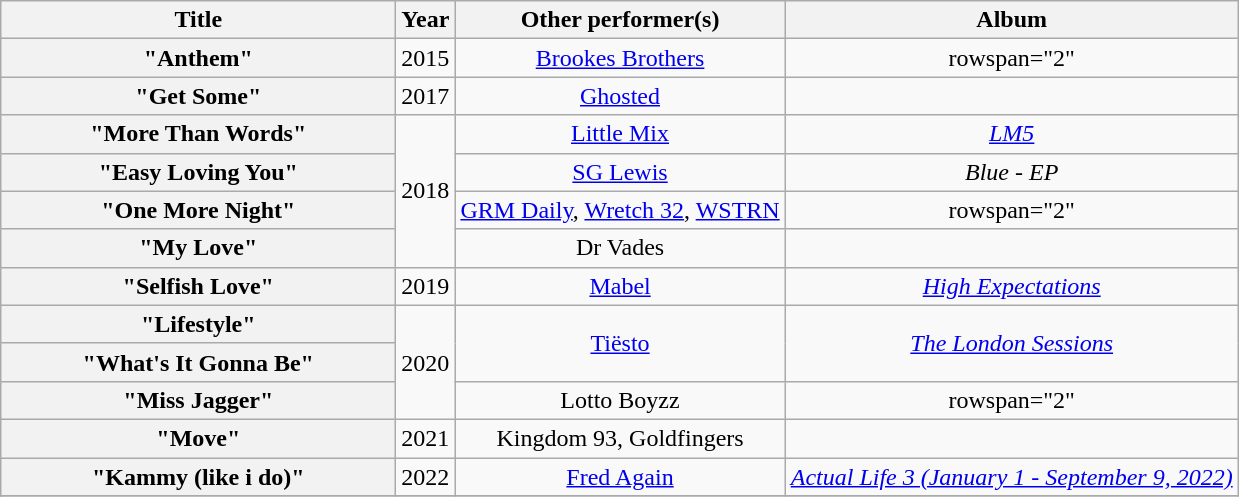<table class="wikitable plainrowheaders" style="text-align:center;">
<tr>
<th scope="col" style="width:16em;">Title</th>
<th scope="col">Year</th>
<th scope="col">Other performer(s)</th>
<th scope="col">Album</th>
</tr>
<tr>
<th scope="row">"Anthem"</th>
<td>2015</td>
<td><a href='#'>Brookes Brothers</a></td>
<td>rowspan="2" </td>
</tr>
<tr>
<th scope="row">"Get Some"</th>
<td>2017</td>
<td><a href='#'>Ghosted</a></td>
</tr>
<tr>
<th scope="row">"More Than Words"</th>
<td rowspan="4">2018</td>
<td><a href='#'>Little Mix</a></td>
<td><em><a href='#'>LM5</a></em></td>
</tr>
<tr>
<th scope="row">"Easy Loving You"</th>
<td><a href='#'>SG Lewis</a></td>
<td><em>Blue - EP</em></td>
</tr>
<tr>
<th scope="row">"One More Night"</th>
<td><a href='#'>GRM Daily</a>, <a href='#'>Wretch 32</a>, <a href='#'>WSTRN</a></td>
<td>rowspan="2" </td>
</tr>
<tr>
<th scope="row">"My Love"</th>
<td>Dr Vades</td>
</tr>
<tr>
<th scope="row">"Selfish Love"</th>
<td>2019</td>
<td><a href='#'>Mabel</a></td>
<td><em><a href='#'>High Expectations</a></em></td>
</tr>
<tr>
<th scope="row">"Lifestyle"</th>
<td rowspan="3">2020</td>
<td rowspan="2"><a href='#'>Tiësto</a></td>
<td rowspan="2"><em><a href='#'>The London Sessions</a></em></td>
</tr>
<tr>
<th scope="row">"What's It Gonna Be"</th>
</tr>
<tr>
<th scope="row">"Miss Jagger"</th>
<td>Lotto Boyzz</td>
<td>rowspan="2" </td>
</tr>
<tr>
<th scope="row">"Move"</th>
<td>2021</td>
<td>Kingdom 93, Goldfingers</td>
</tr>
<tr>
<th scope="row">"Kammy (like i do)"</th>
<td>2022</td>
<td><a href='#'>Fred Again</a></td>
<td><em><a href='#'>Actual Life 3 (January 1 - September 9, 2022)</a></em></td>
</tr>
<tr>
</tr>
</table>
